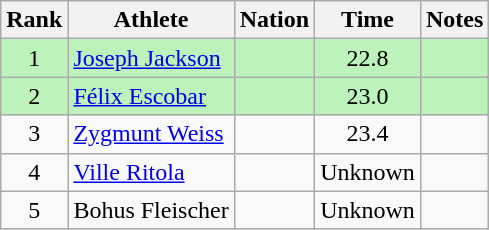<table class="wikitable sortable" style="text-align:center">
<tr>
<th>Rank</th>
<th>Athlete</th>
<th>Nation</th>
<th>Time</th>
<th>Notes</th>
</tr>
<tr bgcolor=bbf3bb>
<td>1</td>
<td align="left"><a href='#'>Joseph Jackson</a></td>
<td align="left"></td>
<td>22.8</td>
<td></td>
</tr>
<tr bgcolor=bbf3bb>
<td>2</td>
<td align="left"><a href='#'>Félix Escobar</a></td>
<td align="left"></td>
<td>23.0</td>
<td></td>
</tr>
<tr>
<td>3</td>
<td align="left"><a href='#'>Zygmunt Weiss</a></td>
<td align="left"></td>
<td>23.4</td>
<td></td>
</tr>
<tr>
<td>4</td>
<td align="left"><a href='#'>Ville Ritola</a></td>
<td align="left"></td>
<td>Unknown</td>
<td></td>
</tr>
<tr>
<td>5</td>
<td align="left">Bohus Fleischer</td>
<td align="left"></td>
<td>Unknown</td>
<td></td>
</tr>
</table>
